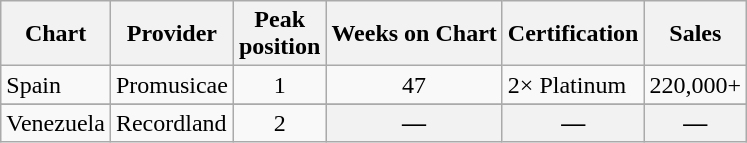<table class="wikitable">
<tr>
<th align="left">Chart</th>
<th align="left">Provider</th>
<th align="left">Peak <br>position</th>
<th align="left">Weeks on Chart</th>
<th align="left">Certification</th>
<th align="left">Sales</th>
</tr>
<tr>
<td align="left">Spain</td>
<td align="left">Promusicae</td>
<td align="center">1</td>
<td align="center">47</td>
<td align="left">2× Platinum</td>
<td align="left">220,000+</td>
</tr>
<tr>
</tr>
<tr>
<td align="left">Venezuela</td>
<td align="left">Recordland</td>
<td align="center">2</td>
<th align="left">—</th>
<th align="left">—</th>
<th align="left">—</th>
</tr>
</table>
